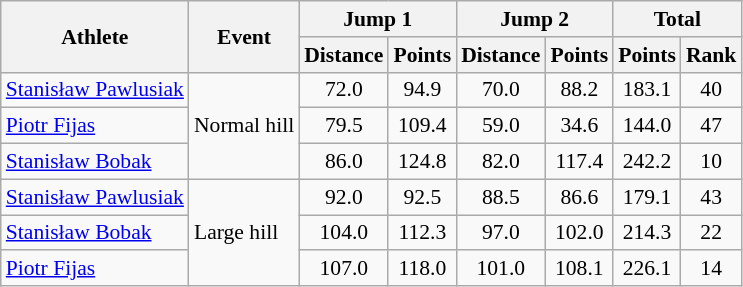<table class="wikitable" style="font-size:90%">
<tr>
<th rowspan="2">Athlete</th>
<th rowspan="2">Event</th>
<th colspan="2">Jump 1</th>
<th colspan="2">Jump 2</th>
<th colspan="2">Total</th>
</tr>
<tr>
<th>Distance</th>
<th>Points</th>
<th>Distance</th>
<th>Points</th>
<th>Points</th>
<th>Rank</th>
</tr>
<tr>
<td><a href='#'>Stanisław Pawlusiak</a></td>
<td rowspan="3">Normal hill</td>
<td align="center">72.0</td>
<td align="center">94.9</td>
<td align="center">70.0</td>
<td align="center">88.2</td>
<td align="center">183.1</td>
<td align="center">40</td>
</tr>
<tr>
<td><a href='#'>Piotr Fijas</a></td>
<td align="center">79.5</td>
<td align="center">109.4</td>
<td align="center">59.0</td>
<td align="center">34.6</td>
<td align="center">144.0</td>
<td align="center">47</td>
</tr>
<tr>
<td><a href='#'>Stanisław Bobak</a></td>
<td align="center">86.0</td>
<td align="center">124.8</td>
<td align="center">82.0</td>
<td align="center">117.4</td>
<td align="center">242.2</td>
<td align="center">10</td>
</tr>
<tr>
<td><a href='#'>Stanisław Pawlusiak</a></td>
<td rowspan="3">Large hill</td>
<td align="center">92.0</td>
<td align="center">92.5</td>
<td align="center">88.5</td>
<td align="center">86.6</td>
<td align="center">179.1</td>
<td align="center">43</td>
</tr>
<tr>
<td><a href='#'>Stanisław Bobak</a></td>
<td align="center">104.0</td>
<td align="center">112.3</td>
<td align="center">97.0</td>
<td align="center">102.0</td>
<td align="center">214.3</td>
<td align="center">22</td>
</tr>
<tr>
<td><a href='#'>Piotr Fijas</a></td>
<td align="center">107.0</td>
<td align="center">118.0</td>
<td align="center">101.0</td>
<td align="center">108.1</td>
<td align="center">226.1</td>
<td align="center">14</td>
</tr>
</table>
